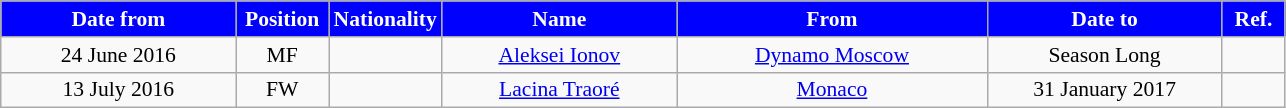<table class="wikitable" style="text-align:center; font-size:90%; ">
<tr>
<th style="background:#00f; color:white; width:150px;">Date from</th>
<th style="background:#00f; color:white; width:55px;">Position</th>
<th style="background:#00f; color:white; width:55px;">Nationality</th>
<th style="background:#00f; color:white; width:150px;">Name</th>
<th style="background:#00f; color:white; width:200px;">From</th>
<th style="background:#00f; color:white; width:150px;">Date to</th>
<th style="background:#00f; color:white; width:35px;">Ref.</th>
</tr>
<tr>
<td>24 June 2016</td>
<td>MF</td>
<td></td>
<td><a href='#'>Aleksei Ionov</a></td>
<td><a href='#'>Dynamo Moscow</a></td>
<td>Season Long</td>
<td></td>
</tr>
<tr>
<td>13 July 2016</td>
<td>FW</td>
<td></td>
<td><a href='#'>Lacina Traoré</a></td>
<td><a href='#'>Monaco</a></td>
<td>31 January 2017</td>
<td></td>
</tr>
</table>
